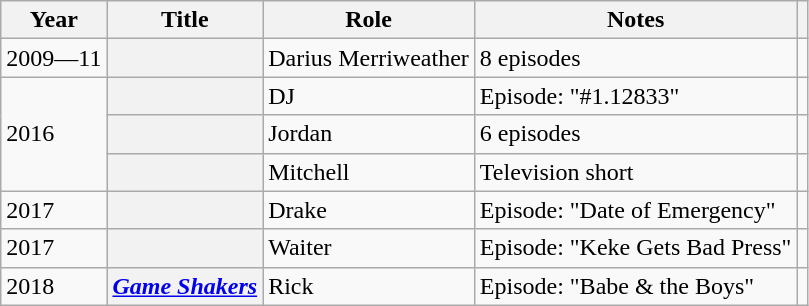<table class="wikitable plainrowheaders sortable">
<tr>
<th scope="col">Year</th>
<th scope="col">Title</th>
<th scope="col">Role</th>
<th scope="col" class="unsortable">Notes</th>
<th scope="col" class="unsortable"></th>
</tr>
<tr>
<td>2009—11</td>
<th scope="row"><em></em></th>
<td>Darius Merriweather</td>
<td>8 episodes</td>
<td style="text-align:center;"></td>
</tr>
<tr>
<td rowspan="3">2016</td>
<th scope="row"><em></em></th>
<td>DJ</td>
<td>Episode: "#1.12833"</td>
<td style="text-align:center;"></td>
</tr>
<tr>
<th scope="row"><em></em></th>
<td>Jordan</td>
<td>6 episodes</td>
<td style="text-align:center;"></td>
</tr>
<tr>
<th scope="row"><em></em></th>
<td>Mitchell</td>
<td>Television short</td>
<td style="text-align:center;"></td>
</tr>
<tr>
<td>2017</td>
<th scope="row"><em></em></th>
<td>Drake</td>
<td>Episode: "Date of Emergency"</td>
<td style="text-align:center;"></td>
</tr>
<tr>
<td>2017</td>
<th scope="row"><em></em></th>
<td>Waiter</td>
<td>Episode: "Keke Gets Bad Press"</td>
<td style="text-align:center;"></td>
</tr>
<tr>
<td>2018</td>
<th scope="row"><em><a href='#'>Game Shakers</a></em></th>
<td>Rick</td>
<td>Episode: "Babe & the Boys"</td>
<td style="text-align:center;"></td>
</tr>
</table>
